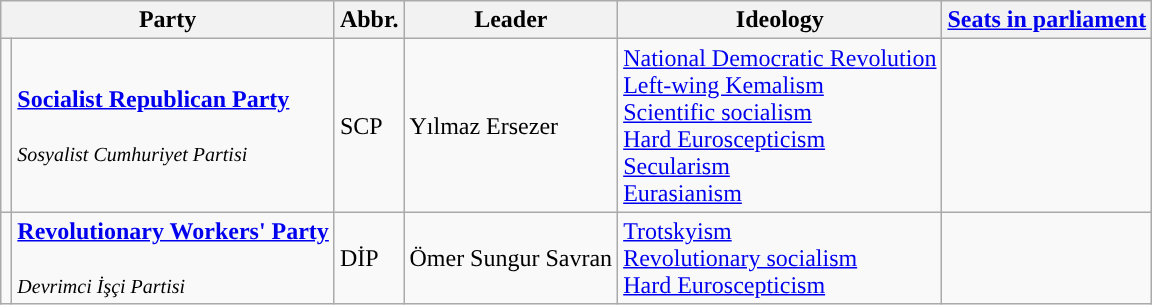<table class="wikitable" style="font-size:100%">
<tr>
<th colspan="2">Party</th>
<th>Abbr.</th>
<th>Leader</th>
<th>Ideology</th>
<th><a href='#'>Seats in parliament</a></th>
</tr>
<tr>
<td style="background-color:"></td>
<td><strong><a href='#'>Socialist Republican Party</a></strong><br><br><small><em>Sosyalist Cumhuriyet Partisi</em></small></td>
<td>SCP</td>
<td>Yılmaz Ersezer</td>
<td><a href='#'>National Democratic Revolution</a><br><a href='#'>Left-wing Kemalism</a><br><a href='#'>Scientific socialism</a><br><a href='#'>Hard Euroscepticism</a><br><a href='#'>Secularism</a><br><a href='#'>Eurasianism</a></td>
<td></td>
</tr>
<tr>
<td style="background-color:"></td>
<td><strong><a href='#'>Revolutionary Workers' Party</a></strong><br><br><small><em>Devrimci İşçi Partisi</em></small></td>
<td>DİP</td>
<td>Ömer Sungur Savran</td>
<td><a href='#'>Trotskyism</a><br><a href='#'>Revolutionary socialism</a><br><a href='#'>Hard Euroscepticism</a></td>
<td></td>
</tr>
</table>
